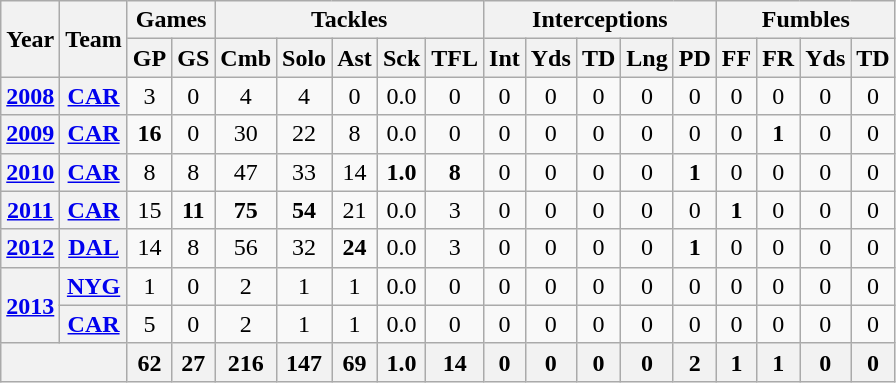<table class="wikitable" style="text-align:center">
<tr>
<th rowspan="2">Year</th>
<th rowspan="2">Team</th>
<th colspan="2">Games</th>
<th colspan="5">Tackles</th>
<th colspan="5">Interceptions</th>
<th colspan="4">Fumbles</th>
</tr>
<tr>
<th>GP</th>
<th>GS</th>
<th>Cmb</th>
<th>Solo</th>
<th>Ast</th>
<th>Sck</th>
<th>TFL</th>
<th>Int</th>
<th>Yds</th>
<th>TD</th>
<th>Lng</th>
<th>PD</th>
<th>FF</th>
<th>FR</th>
<th>Yds</th>
<th>TD</th>
</tr>
<tr>
<th><a href='#'>2008</a></th>
<th><a href='#'>CAR</a></th>
<td>3</td>
<td>0</td>
<td>4</td>
<td>4</td>
<td>0</td>
<td>0.0</td>
<td>0</td>
<td>0</td>
<td>0</td>
<td>0</td>
<td>0</td>
<td>0</td>
<td>0</td>
<td>0</td>
<td>0</td>
<td>0</td>
</tr>
<tr>
<th><a href='#'>2009</a></th>
<th><a href='#'>CAR</a></th>
<td><strong>16</strong></td>
<td>0</td>
<td>30</td>
<td>22</td>
<td>8</td>
<td>0.0</td>
<td>0</td>
<td>0</td>
<td>0</td>
<td>0</td>
<td>0</td>
<td>0</td>
<td>0</td>
<td><strong>1</strong></td>
<td>0</td>
<td>0</td>
</tr>
<tr>
<th><a href='#'>2010</a></th>
<th><a href='#'>CAR</a></th>
<td>8</td>
<td>8</td>
<td>47</td>
<td>33</td>
<td>14</td>
<td><strong>1.0</strong></td>
<td><strong>8</strong></td>
<td>0</td>
<td>0</td>
<td>0</td>
<td>0</td>
<td><strong>1</strong></td>
<td>0</td>
<td>0</td>
<td>0</td>
<td>0</td>
</tr>
<tr>
<th><a href='#'>2011</a></th>
<th><a href='#'>CAR</a></th>
<td>15</td>
<td><strong>11</strong></td>
<td><strong>75</strong></td>
<td><strong>54</strong></td>
<td>21</td>
<td>0.0</td>
<td>3</td>
<td>0</td>
<td>0</td>
<td>0</td>
<td>0</td>
<td>0</td>
<td><strong>1</strong></td>
<td>0</td>
<td>0</td>
<td>0</td>
</tr>
<tr>
<th><a href='#'>2012</a></th>
<th><a href='#'>DAL</a></th>
<td>14</td>
<td>8</td>
<td>56</td>
<td>32</td>
<td><strong>24</strong></td>
<td>0.0</td>
<td>3</td>
<td>0</td>
<td>0</td>
<td>0</td>
<td>0</td>
<td><strong>1</strong></td>
<td>0</td>
<td>0</td>
<td>0</td>
<td>0</td>
</tr>
<tr>
<th rowspan="2"><a href='#'>2013</a></th>
<th><a href='#'>NYG</a></th>
<td>1</td>
<td>0</td>
<td>2</td>
<td>1</td>
<td>1</td>
<td>0.0</td>
<td>0</td>
<td>0</td>
<td>0</td>
<td>0</td>
<td>0</td>
<td>0</td>
<td>0</td>
<td>0</td>
<td>0</td>
<td>0</td>
</tr>
<tr>
<th><a href='#'>CAR</a></th>
<td>5</td>
<td>0</td>
<td>2</td>
<td>1</td>
<td>1</td>
<td>0.0</td>
<td>0</td>
<td>0</td>
<td>0</td>
<td>0</td>
<td>0</td>
<td>0</td>
<td>0</td>
<td>0</td>
<td>0</td>
<td>0</td>
</tr>
<tr>
<th colspan="2"></th>
<th>62</th>
<th>27</th>
<th>216</th>
<th>147</th>
<th>69</th>
<th>1.0</th>
<th>14</th>
<th>0</th>
<th>0</th>
<th>0</th>
<th>0</th>
<th>2</th>
<th>1</th>
<th>1</th>
<th>0</th>
<th>0</th>
</tr>
</table>
